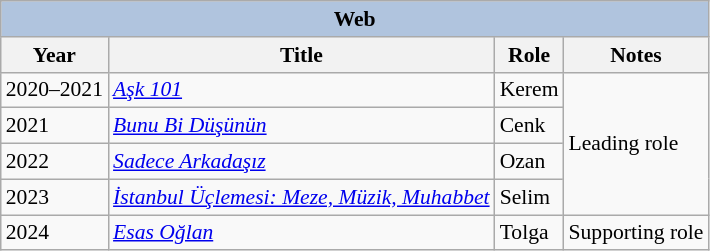<table class="wikitable" style="font-size: 90%;">
<tr>
<th colspan="4" style="background:LightSteelBlue">Web</th>
</tr>
<tr>
<th>Year</th>
<th>Title</th>
<th>Role</th>
<th>Notes</th>
</tr>
<tr>
<td>2020–2021</td>
<td><em><a href='#'>Aşk 101</a></em></td>
<td>Kerem</td>
<td rowspan=4">Leading role</td>
</tr>
<tr>
<td>2021</td>
<td><em><a href='#'>Bunu Bi Düşünün</a></em></td>
<td>Cenk</td>
</tr>
<tr>
<td>2022</td>
<td><em><a href='#'>Sadece Arkadaşız</a></em></td>
<td>Ozan</td>
</tr>
<tr>
<td>2023</td>
<td><em><a href='#'>İstanbul Üçlemesi: Meze, Müzik, Muhabbet</a></em></td>
<td>Selim</td>
</tr>
<tr>
<td>2024</td>
<td><em><a href='#'>Esas Oğlan</a></em></td>
<td>Tolga</td>
<td>Supporting role</td>
</tr>
</table>
